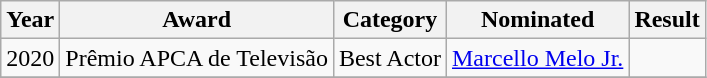<table class="wikitable plainrowheaders">
<tr>
<th scope="col">Year</th>
<th scope="col">Award</th>
<th scope="col">Category</th>
<th scope="col">Nominated</th>
<th scope="col">Result</th>
</tr>
<tr>
<td>2020</td>
<td>Prêmio APCA de Televisão</td>
<td>Best Actor</td>
<td><a href='#'>Marcello Melo Jr.</a></td>
<td></td>
</tr>
<tr>
</tr>
</table>
